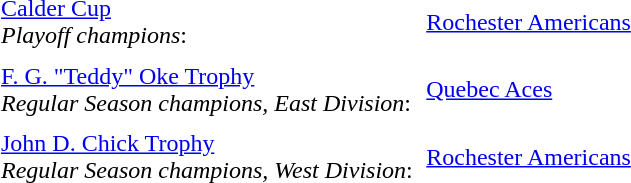<table cellpadding="3" cellspacing="3">
<tr>
<td><a href='#'>Calder Cup</a><br><em>Playoff champions</em>:</td>
<td><a href='#'>Rochester Americans</a></td>
</tr>
<tr>
<td><a href='#'>F. G. "Teddy" Oke Trophy</a><br><em>Regular Season champions, East Division</em>:</td>
<td><a href='#'>Quebec Aces</a></td>
</tr>
<tr>
<td><a href='#'>John D. Chick Trophy</a><br><em>Regular Season champions, West Division</em>:</td>
<td><a href='#'>Rochester Americans</a></td>
</tr>
</table>
